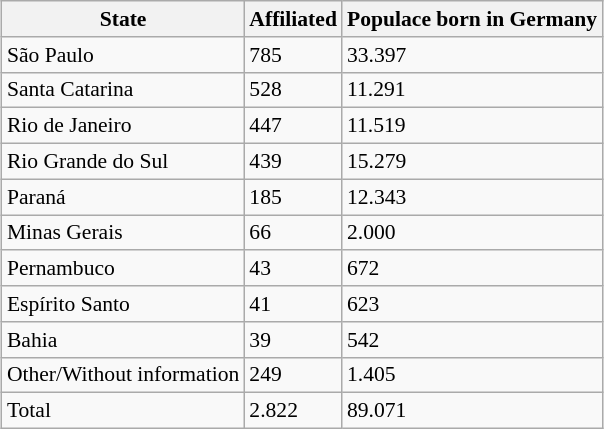<table class="wikitable" style="margin:auto; border:1px #000; margin-center:5em; font-size:90%">
<tr>
<th>State</th>
<th>Affiliated</th>
<th>Populace born in Germany</th>
</tr>
<tr>
<td>São Paulo</td>
<td>785</td>
<td>33.397</td>
</tr>
<tr>
<td>Santa Catarina</td>
<td>528</td>
<td>11.291</td>
</tr>
<tr>
<td>Rio de Janeiro</td>
<td>447</td>
<td>11.519</td>
</tr>
<tr>
<td>Rio Grande do Sul</td>
<td>439</td>
<td>15.279</td>
</tr>
<tr>
<td>Paraná</td>
<td>185</td>
<td>12.343</td>
</tr>
<tr>
<td>Minas Gerais</td>
<td>66</td>
<td>2.000</td>
</tr>
<tr>
<td>Pernambuco</td>
<td>43</td>
<td>672</td>
</tr>
<tr>
<td>Espírito Santo</td>
<td>41</td>
<td>623</td>
</tr>
<tr>
<td>Bahia</td>
<td>39</td>
<td>542</td>
</tr>
<tr>
<td>Other/Without information</td>
<td>249</td>
<td>1.405</td>
</tr>
<tr>
<td>Total</td>
<td>2.822</td>
<td>89.071</td>
</tr>
</table>
